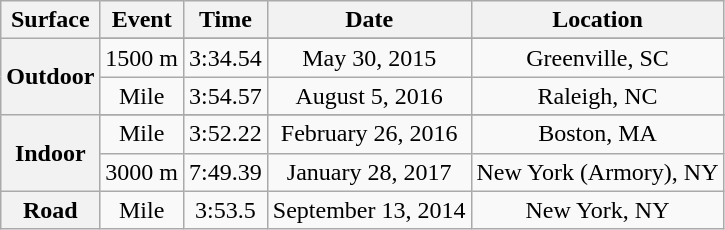<table class="wikitable">
<tr>
<th>Surface</th>
<th>Event</th>
<th>Time</th>
<th>Date</th>
<th>Location</th>
</tr>
<tr>
<th rowspan=3 align=center>Outdoor</th>
</tr>
<tr>
<td align=center>1500 m</td>
<td align=center>3:34.54</td>
<td align=center>May 30, 2015</td>
<td align=center>Greenville, SC</td>
</tr>
<tr>
<td align=center>Mile</td>
<td align=center>3:54.57</td>
<td align=center>August 5, 2016</td>
<td align=center>Raleigh, NC</td>
</tr>
<tr>
<th rowspan=3 align=center>Indoor</th>
</tr>
<tr>
<td align=center>Mile</td>
<td align=center>3:52.22</td>
<td align=center>February 26, 2016</td>
<td align=center>Boston, MA</td>
</tr>
<tr>
<td align=center>3000 m</td>
<td align=center>7:49.39</td>
<td align=center>January 28, 2017</td>
<td align=center>New York (Armory), NY</td>
</tr>
<tr>
<th>Road</th>
<td align=center>Mile</td>
<td align=center>3:53.5</td>
<td align=center>September 13, 2014</td>
<td align=center>New York, NY</td>
</tr>
</table>
